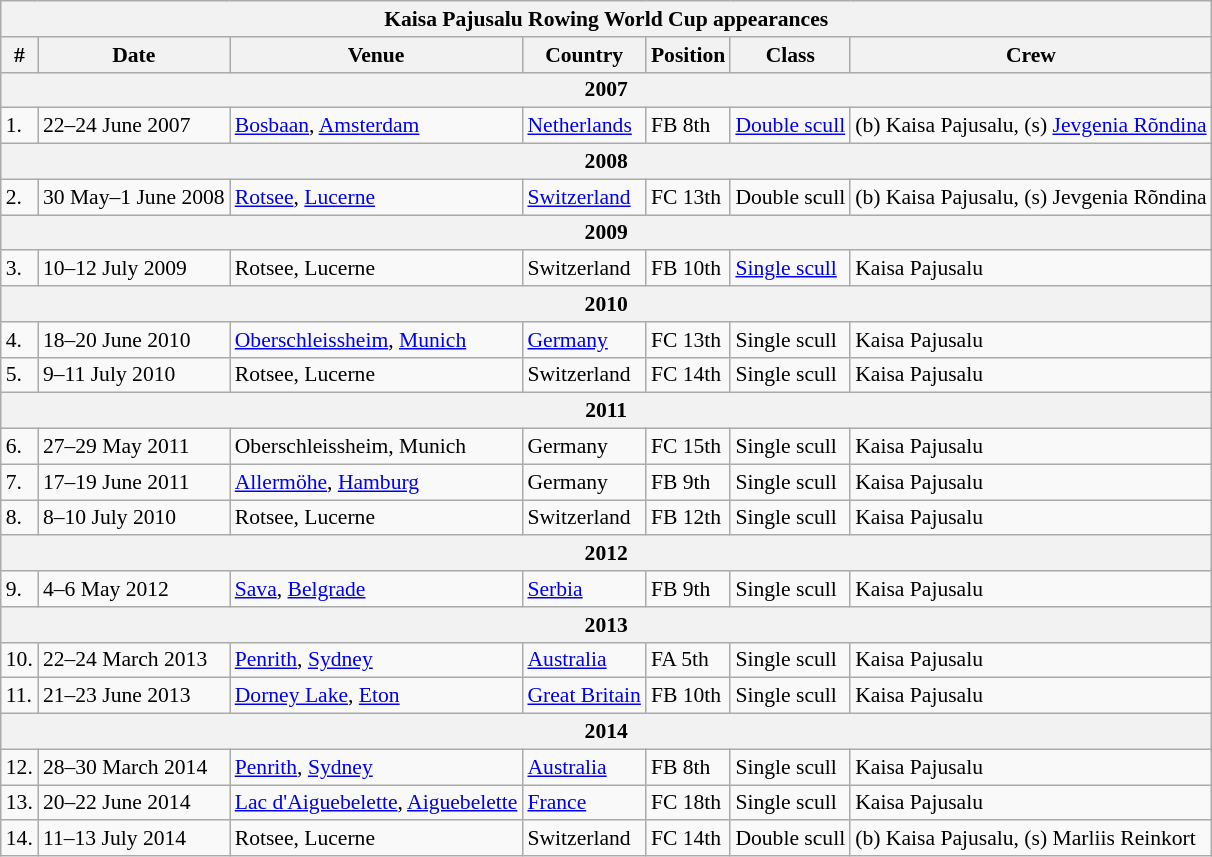<table class="wikitable collapsible collapsed" style="font-size:90%">
<tr>
<th colspan="7"><strong>Kaisa Pajusalu Rowing World Cup appearances</strong></th>
</tr>
<tr>
<th>#</th>
<th>Date</th>
<th>Venue</th>
<th>Country</th>
<th>Position</th>
<th>Class</th>
<th>Crew</th>
</tr>
<tr>
<th colspan="7"><strong>2007</strong></th>
</tr>
<tr>
<td>1.</td>
<td>22–24 June 2007</td>
<td><a href='#'>Bosbaan</a>, <a href='#'>Amsterdam</a></td>
<td> <a href='#'>Netherlands</a></td>
<td>FB 8th</td>
<td><a href='#'>Double scull</a></td>
<td>(b) Kaisa Pajusalu, (s) <a href='#'>Jevgenia Rõndina</a></td>
</tr>
<tr>
<th colspan="7"><strong>2008</strong></th>
</tr>
<tr>
<td>2.</td>
<td>30 May–1 June 2008</td>
<td><a href='#'>Rotsee</a>, <a href='#'>Lucerne</a></td>
<td> <a href='#'>Switzerland</a></td>
<td>FC 13th</td>
<td>Double scull</td>
<td>(b) Kaisa Pajusalu, (s) Jevgenia Rõndina</td>
</tr>
<tr>
<th colspan="7"><strong>2009</strong></th>
</tr>
<tr>
<td>3.</td>
<td>10–12 July 2009</td>
<td>Rotsee, Lucerne</td>
<td> Switzerland</td>
<td>FB 10th</td>
<td><a href='#'>Single scull</a></td>
<td>Kaisa Pajusalu</td>
</tr>
<tr>
<th colspan="7"><strong>2010</strong></th>
</tr>
<tr>
<td>4.</td>
<td>18–20 June 2010</td>
<td><a href='#'>Oberschleissheim</a>, <a href='#'>Munich</a></td>
<td> <a href='#'>Germany</a></td>
<td>FC 13th</td>
<td>Single scull</td>
<td>Kaisa Pajusalu</td>
</tr>
<tr>
<td>5.</td>
<td>9–11 July 2010</td>
<td>Rotsee, Lucerne</td>
<td> Switzerland</td>
<td>FC 14th</td>
<td>Single scull</td>
<td>Kaisa Pajusalu</td>
</tr>
<tr>
<th colspan="7"><strong>2011</strong></th>
</tr>
<tr>
<td>6.</td>
<td>27–29 May 2011</td>
<td>Oberschleissheim, Munich</td>
<td> Germany</td>
<td>FC 15th</td>
<td>Single scull</td>
<td>Kaisa Pajusalu</td>
</tr>
<tr>
<td>7.</td>
<td>17–19 June 2011</td>
<td><a href='#'>Allermöhe</a>, <a href='#'>Hamburg</a></td>
<td> Germany</td>
<td>FB 9th</td>
<td>Single scull</td>
<td>Kaisa Pajusalu</td>
</tr>
<tr>
<td>8.</td>
<td>8–10 July 2010</td>
<td>Rotsee, Lucerne</td>
<td> Switzerland</td>
<td>FB 12th</td>
<td>Single scull</td>
<td>Kaisa Pajusalu</td>
</tr>
<tr>
<th colspan="7"><strong>2012</strong></th>
</tr>
<tr>
<td>9.</td>
<td>4–6 May 2012</td>
<td><a href='#'>Sava</a>, <a href='#'>Belgrade</a></td>
<td> <a href='#'>Serbia</a></td>
<td>FB 9th</td>
<td>Single scull</td>
<td>Kaisa Pajusalu</td>
</tr>
<tr>
<th colspan="7"><strong>2013</strong></th>
</tr>
<tr>
<td>10.</td>
<td>22–24 March 2013</td>
<td><a href='#'>Penrith</a>, <a href='#'>Sydney</a></td>
<td> <a href='#'>Australia</a></td>
<td>FA 5th</td>
<td>Single scull</td>
<td>Kaisa Pajusalu</td>
</tr>
<tr>
<td>11.</td>
<td>21–23 June 2013</td>
<td><a href='#'>Dorney Lake</a>, <a href='#'>Eton</a></td>
<td> <a href='#'>Great Britain</a></td>
<td>FB 10th</td>
<td>Single scull</td>
<td>Kaisa Pajusalu</td>
</tr>
<tr>
<th colspan="7"><strong>2014</strong></th>
</tr>
<tr>
<td>12.</td>
<td>28–30 March 2014</td>
<td><a href='#'>Penrith</a>, <a href='#'>Sydney</a></td>
<td> <a href='#'>Australia</a></td>
<td>FB 8th</td>
<td>Single scull</td>
<td>Kaisa Pajusalu</td>
</tr>
<tr>
<td>13.</td>
<td>20–22 June 2014</td>
<td><a href='#'>Lac d'Aiguebelette</a>, <a href='#'>Aiguebelette</a></td>
<td> <a href='#'>France</a></td>
<td>FC 18th</td>
<td>Single scull</td>
<td>Kaisa Pajusalu</td>
</tr>
<tr>
<td>14.</td>
<td>11–13 July 2014</td>
<td>Rotsee, Lucerne</td>
<td> Switzerland</td>
<td>FC 14th</td>
<td>Double scull</td>
<td>(b) Kaisa Pajusalu, (s) Marliis Reinkort</td>
</tr>
</table>
